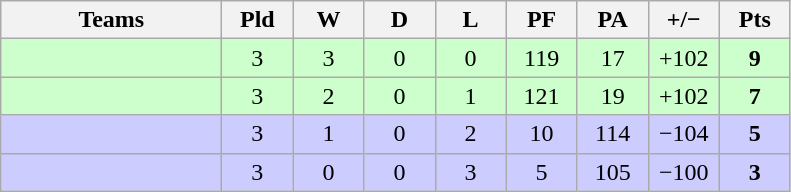<table class="wikitable" style="text-align: center;">
<tr>
<th width="140">Teams</th>
<th width="40">Pld</th>
<th width="40">W</th>
<th width="40">D</th>
<th width="40">L</th>
<th width="40">PF</th>
<th width="40">PA</th>
<th width="40">+/−</th>
<th width="40">Pts</th>
</tr>
<tr bgcolor=ccffcc>
<td align=left></td>
<td>3</td>
<td>3</td>
<td>0</td>
<td>0</td>
<td>119</td>
<td>17</td>
<td>+102</td>
<td><strong>9</strong></td>
</tr>
<tr bgcolor=ccffcc>
<td align=left></td>
<td>3</td>
<td>2</td>
<td>0</td>
<td>1</td>
<td>121</td>
<td>19</td>
<td>+102</td>
<td><strong>7</strong></td>
</tr>
<tr bgcolor=ccccff>
<td align=left></td>
<td>3</td>
<td>1</td>
<td>0</td>
<td>2</td>
<td>10</td>
<td>114</td>
<td>−104</td>
<td><strong>5</strong></td>
</tr>
<tr bgcolor=ccccff>
<td align=left></td>
<td>3</td>
<td>0</td>
<td>0</td>
<td>3</td>
<td>5</td>
<td>105</td>
<td>−100</td>
<td><strong>3</strong></td>
</tr>
</table>
